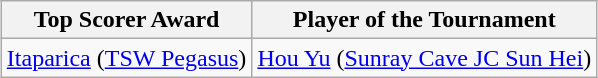<table class="wikitable" style="margin: 0 auto;">
<tr>
<th>Top Scorer Award</th>
<th>Player of the Tournament</th>
</tr>
<tr>
<td> <a href='#'>Itaparica</a> (<a href='#'>TSW Pegasus</a>)</td>
<td> <a href='#'>Hou Yu</a> (<a href='#'>Sunray Cave JC Sun Hei</a>)</td>
</tr>
</table>
